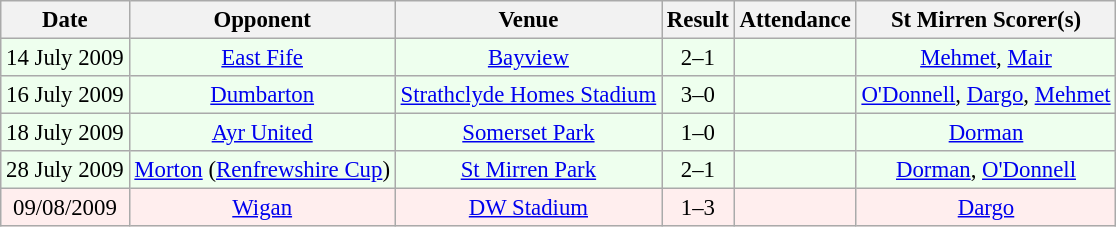<table class="wikitable sortable" style="font-size:95%; text-align:center">
<tr>
<th>Date</th>
<th>Opponent</th>
<th>Venue</th>
<th>Result</th>
<th>Attendance</th>
<th>St Mirren Scorer(s)</th>
</tr>
<tr bgcolor = "#EEFFEE">
<td> 14 July 2009</td>
<td> <a href='#'>East Fife</a></td>
<td><a href='#'>Bayview</a></td>
<td>2–1</td>
<td></td>
<td><a href='#'>Mehmet</a>, <a href='#'>Mair</a></td>
</tr>
<tr bgcolor = "#EEFFEE">
<td>16 July 2009</td>
<td> <a href='#'>Dumbarton</a></td>
<td><a href='#'>Strathclyde Homes Stadium</a></td>
<td>3–0</td>
<td></td>
<td><a href='#'>O'Donnell</a>, <a href='#'>Dargo</a>, <a href='#'>Mehmet</a></td>
</tr>
<tr bgcolor = "#EEFFEE">
<td>18 July 2009</td>
<td> <a href='#'>Ayr United</a></td>
<td><a href='#'>Somerset Park</a></td>
<td>1–0</td>
<td></td>
<td><a href='#'>Dorman</a></td>
</tr>
<tr bgcolor = "#EEFFEE">
<td>28 July 2009</td>
<td> <a href='#'>Morton</a> (<a href='#'>Renfrewshire Cup</a>)</td>
<td><a href='#'>St Mirren Park</a></td>
<td>2–1</td>
<td></td>
<td><a href='#'>Dorman</a>, <a href='#'>O'Donnell</a></td>
</tr>
<tr bgcolor = "#FFEEEE">
<td>09/08/2009</td>
<td> <a href='#'>Wigan</a></td>
<td><a href='#'>DW Stadium</a></td>
<td>1–3</td>
<td></td>
<td><a href='#'>Dargo</a></td>
</tr>
</table>
